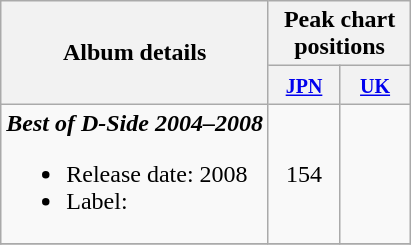<table class="wikitable">
<tr>
<th rowspan="2">Album details</th>
<th colspan="2">Peak chart positions</th>
</tr>
<tr>
<th width="40"><small><a href='#'>JPN</a></small></th>
<th width="40"><small><a href='#'>UK</a></small></th>
</tr>
<tr>
<td><strong><em>Best of D-Side 2004–2008</em></strong><br><ul><li>Release date: 2008</li><li>Label:</li></ul></td>
<td align="center">154</td>
<td align="center"></td>
</tr>
<tr>
</tr>
</table>
